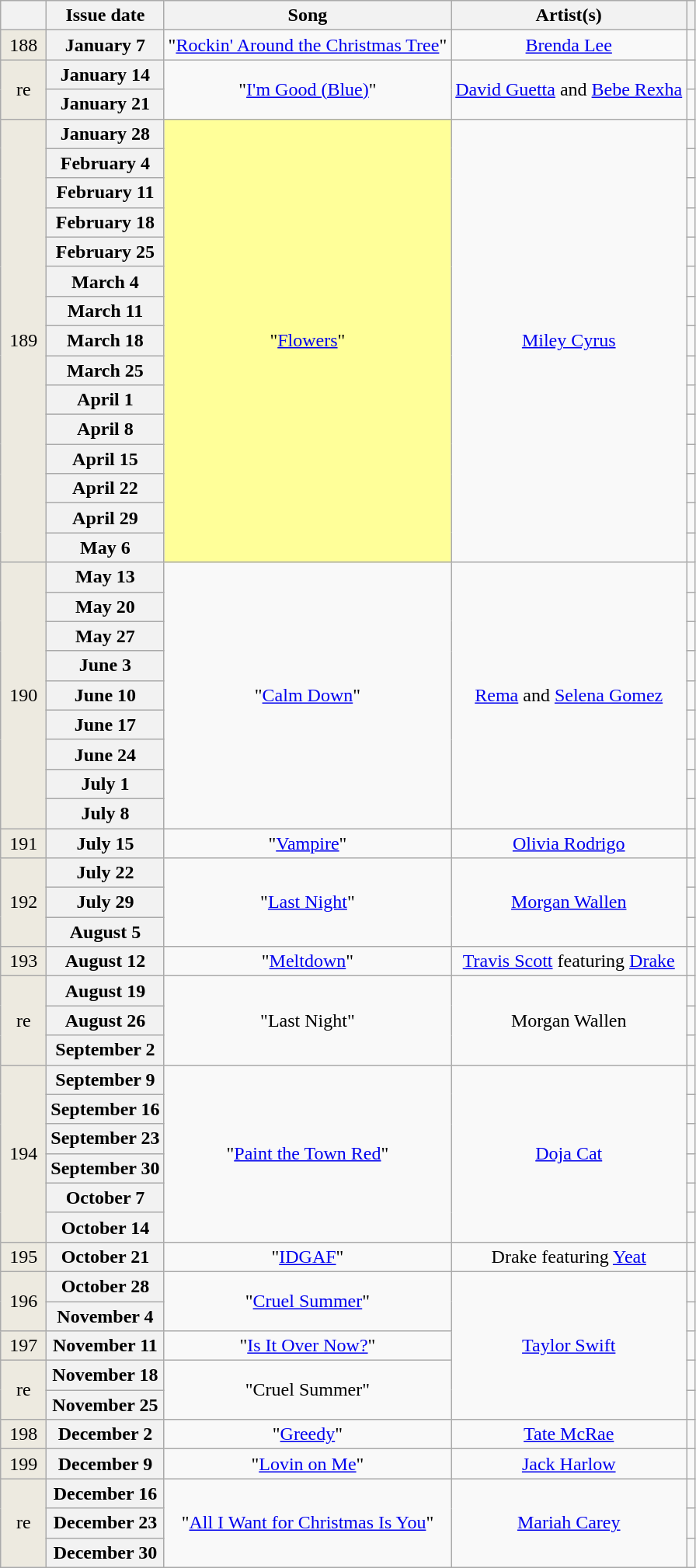<table class="wikitable plainrowheaders" style="text-align: center;">
<tr>
<th scope="col" style="width:2em;"></th>
<th scope="col">Issue date</th>
<th scope="col">Song</th>
<th scope="col">Artist(s)</th>
<th scope="col"></th>
</tr>
<tr>
<td style="background-color:#EDEAE0;">188</td>
<th scope="row">January 7</th>
<td>"<a href='#'>Rockin' Around the Christmas Tree</a>"</td>
<td><a href='#'>Brenda Lee</a></td>
<td></td>
</tr>
<tr>
<td style="background-color:#EDEAE0;" rowspan="2">re</td>
<th scope="row">January 14</th>
<td rowspan="2">"<a href='#'>I'm Good (Blue)</a>"</td>
<td rowspan="2"><a href='#'>David Guetta</a> and <a href='#'>Bebe Rexha</a></td>
<td></td>
</tr>
<tr>
<th scope="row">January 21</th>
<td></td>
</tr>
<tr>
<td style="background-color:#EDEAE0;" rowspan="15">189</td>
<th scope="row">January 28</th>
<td rowspan="15" style="background-color:#FFFF99">"<a href='#'>Flowers</a>" </td>
<td rowspan="15"><a href='#'>Miley Cyrus</a></td>
<td></td>
</tr>
<tr>
<th scope="row">February 4</th>
<td></td>
</tr>
<tr>
<th scope="row">February 11</th>
<td></td>
</tr>
<tr>
<th scope="row">February 18</th>
<td></td>
</tr>
<tr>
<th scope="row">February 25</th>
<td></td>
</tr>
<tr>
<th scope="row">March 4</th>
<td></td>
</tr>
<tr>
<th scope="row">March 11</th>
<td></td>
</tr>
<tr>
<th scope="row">March 18</th>
<td></td>
</tr>
<tr>
<th scope="row">March 25</th>
<td></td>
</tr>
<tr>
<th scope="row">April 1</th>
<td></td>
</tr>
<tr>
<th scope="row">April 8</th>
<td></td>
</tr>
<tr>
<th scope="row">April 15</th>
<td></td>
</tr>
<tr>
<th scope="row">April 22</th>
<td></td>
</tr>
<tr>
<th scope="row">April 29</th>
<td></td>
</tr>
<tr>
<th scope="row">May 6</th>
<td></td>
</tr>
<tr>
<td style="background-color:#EDEAE0;" rowspan="9">190</td>
<th scope="row">May 13</th>
<td rowspan="9">"<a href='#'>Calm Down</a>"</td>
<td rowspan="9"><a href='#'>Rema</a> and <a href='#'>Selena Gomez</a></td>
<td></td>
</tr>
<tr>
<th scope="row">May 20</th>
<td></td>
</tr>
<tr>
<th scope="row">May 27</th>
<td></td>
</tr>
<tr>
<th scope="row">June 3</th>
<td></td>
</tr>
<tr>
<th scope="row">June 10</th>
<td></td>
</tr>
<tr>
<th scope="row">June 17</th>
<td></td>
</tr>
<tr>
<th scope="row">June 24</th>
<td></td>
</tr>
<tr>
<th scope="row">July 1</th>
<td></td>
</tr>
<tr>
<th scope="row">July 8</th>
<td></td>
</tr>
<tr>
<td style="background-color:#EDEAE0;">191</td>
<th scope="row">July 15</th>
<td>"<a href='#'>Vampire</a>"</td>
<td><a href='#'>Olivia Rodrigo</a></td>
<td></td>
</tr>
<tr>
<td style="background-color:#EDEAE0;" rowspan="3">192</td>
<th scope="row">July 22</th>
<td rowspan="3">"<a href='#'>Last Night</a>"</td>
<td rowspan="3"><a href='#'>Morgan Wallen</a></td>
<td></td>
</tr>
<tr>
<th scope="row">July 29</th>
<td></td>
</tr>
<tr>
<th scope="row">August 5</th>
<td></td>
</tr>
<tr>
<td style="background-color:#EDEAE0;">193</td>
<th scope="row">August 12</th>
<td>"<a href='#'>Meltdown</a>"</td>
<td><a href='#'>Travis Scott</a> featuring <a href='#'>Drake</a></td>
<td></td>
</tr>
<tr>
<td style="background-color:#EDEAE0;" rowspan="3">re</td>
<th scope="row">August 19</th>
<td rowspan="3">"Last Night"</td>
<td rowspan="3">Morgan Wallen</td>
<td></td>
</tr>
<tr>
<th scope="row">August 26</th>
<td></td>
</tr>
<tr>
<th scope="row">September 2</th>
<td></td>
</tr>
<tr>
<td style="background-color:#EDEAE0;" rowspan="6">194</td>
<th scope="row">September 9</th>
<td rowspan="6">"<a href='#'>Paint the Town Red</a>"</td>
<td rowspan="6"><a href='#'>Doja Cat</a></td>
<td></td>
</tr>
<tr>
<th scope="row">September 16</th>
<td></td>
</tr>
<tr>
<th scope="row">September 23</th>
<td></td>
</tr>
<tr>
<th scope="row">September 30</th>
<td></td>
</tr>
<tr>
<th scope="row">October 7</th>
<td></td>
</tr>
<tr>
<th scope="row">October 14</th>
<td></td>
</tr>
<tr>
<td style="background-color:#EDEAE0;">195</td>
<th scope="row">October 21</th>
<td>"<a href='#'>IDGAF</a>"</td>
<td>Drake featuring <a href='#'>Yeat</a></td>
<td></td>
</tr>
<tr>
<td style="background-color:#EDEAE0;" rowspan="2">196</td>
<th scope="row">October 28</th>
<td rowspan="2">"<a href='#'>Cruel Summer</a>"</td>
<td rowspan="5"><a href='#'>Taylor Swift</a></td>
<td></td>
</tr>
<tr>
<th scope="row">November 4</th>
<td></td>
</tr>
<tr>
<td style="background-color:#EDEAE0;">197</td>
<th scope="row">November 11</th>
<td>"<a href='#'>Is It Over Now?</a>"</td>
<td></td>
</tr>
<tr>
<td style="background-color:#EDEAE0;" rowspan="2">re</td>
<th scope="row">November 18</th>
<td rowspan="2">"Cruel Summer"</td>
<td></td>
</tr>
<tr>
<th scope="row">November 25</th>
<td></td>
</tr>
<tr>
<td style="background-color:#EDEAE0;">198</td>
<th scope="row">December 2</th>
<td>"<a href='#'>Greedy</a>"</td>
<td><a href='#'>Tate McRae</a></td>
<td></td>
</tr>
<tr>
<td style="background-color:#EDEAE0;">199</td>
<th scope="row">December 9</th>
<td>"<a href='#'>Lovin on Me</a>"</td>
<td><a href='#'>Jack Harlow</a></td>
<td></td>
</tr>
<tr>
<td style="background-color:#EDEAE0;" rowspan="3">re</td>
<th scope="row">December 16</th>
<td rowspan="3">"<a href='#'>All I Want for Christmas Is You</a>"</td>
<td rowspan="3"><a href='#'>Mariah Carey</a></td>
<td></td>
</tr>
<tr>
<th scope="row">December 23</th>
<td></td>
</tr>
<tr>
<th scope="row">December 30</th>
<td></td>
</tr>
</table>
